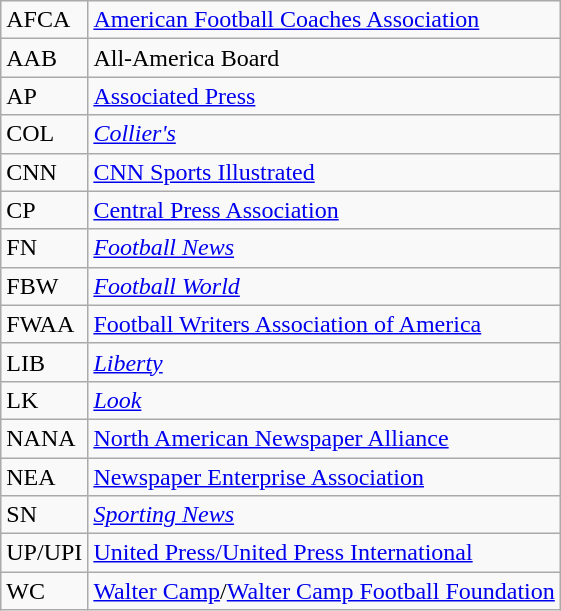<table class="wikitable">
<tr>
<td>AFCA</td>
<td><a href='#'>American Football Coaches Association</a></td>
</tr>
<tr>
<td>AAB</td>
<td>All-America Board</td>
</tr>
<tr>
<td>AP</td>
<td><a href='#'>Associated Press</a></td>
</tr>
<tr>
<td>COL</td>
<td><em><a href='#'>Collier's</a></em></td>
</tr>
<tr>
<td>CNN</td>
<td><a href='#'>CNN Sports Illustrated</a></td>
</tr>
<tr>
<td>CP</td>
<td><a href='#'>Central Press Association</a></td>
</tr>
<tr>
<td>FN</td>
<td><em><a href='#'>Football News</a></em></td>
</tr>
<tr>
<td>FBW</td>
<td><em><a href='#'>Football World</a></em></td>
</tr>
<tr>
<td>FWAA</td>
<td><a href='#'>Football Writers Association of America</a></td>
</tr>
<tr>
<td>LIB</td>
<td><em><a href='#'>Liberty</a></em></td>
</tr>
<tr>
<td>LK</td>
<td><em><a href='#'>Look</a></em></td>
</tr>
<tr>
<td>NANA</td>
<td><a href='#'>North American Newspaper Alliance</a></td>
</tr>
<tr>
<td>NEA</td>
<td><a href='#'>Newspaper Enterprise Association</a></td>
</tr>
<tr>
<td>SN</td>
<td><em><a href='#'>Sporting News</a></em></td>
</tr>
<tr>
<td>UP/UPI</td>
<td><a href='#'>United Press/United Press International</a></td>
</tr>
<tr>
<td>WC</td>
<td><a href='#'>Walter Camp</a>/<a href='#'>Walter Camp Football Foundation</a></td>
</tr>
</table>
